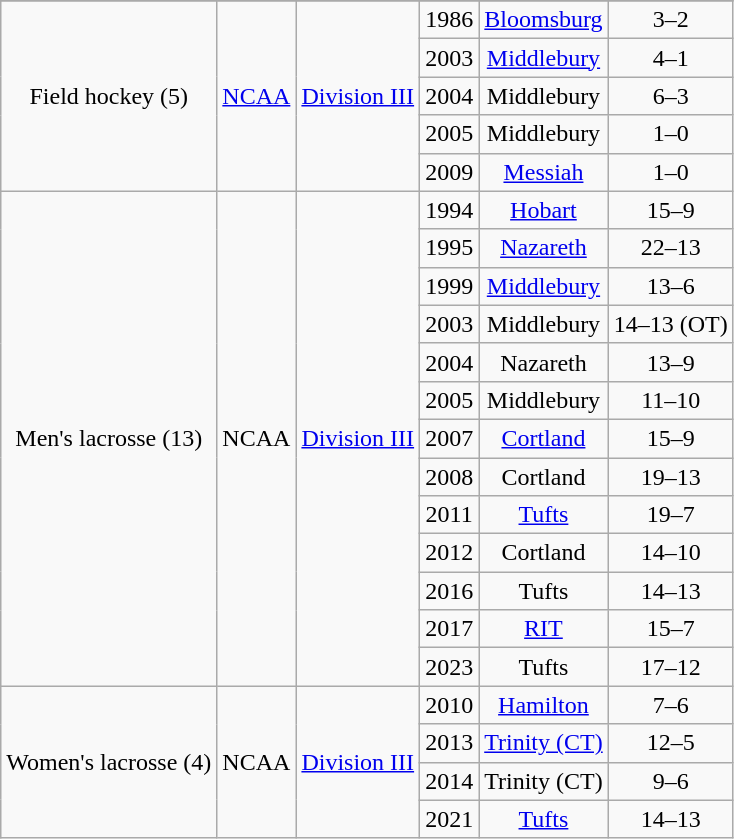<table class="wikitable">
<tr>
</tr>
<tr align="center">
<td rowspan="5">Field hockey (5)</td>
<td rowspan="5"><a href='#'>NCAA</a></td>
<td rowspan="5"><a href='#'>Division III</a></td>
<td>1986</td>
<td><a href='#'>Bloomsburg</a></td>
<td>3–2</td>
</tr>
<tr align="center">
<td>2003</td>
<td><a href='#'>Middlebury</a></td>
<td>4–1</td>
</tr>
<tr align="center">
<td>2004</td>
<td>Middlebury</td>
<td>6–3</td>
</tr>
<tr align="center">
<td>2005</td>
<td>Middlebury</td>
<td>1–0</td>
</tr>
<tr align="center">
<td>2009</td>
<td><a href='#'>Messiah</a></td>
<td>1–0</td>
</tr>
<tr align="center">
<td rowspan="13">Men's lacrosse (13)</td>
<td rowspan="13">NCAA</td>
<td rowspan="13"><a href='#'>Division III</a></td>
<td>1994</td>
<td><a href='#'>Hobart</a></td>
<td>15–9</td>
</tr>
<tr align="center">
<td>1995</td>
<td><a href='#'>Nazareth</a></td>
<td>22–13</td>
</tr>
<tr align="center">
<td>1999</td>
<td><a href='#'>Middlebury</a></td>
<td>13–6</td>
</tr>
<tr align="center">
<td>2003</td>
<td>Middlebury</td>
<td>14–13 (OT)</td>
</tr>
<tr align="center">
<td>2004</td>
<td>Nazareth</td>
<td>13–9</td>
</tr>
<tr align="center">
<td>2005</td>
<td>Middlebury</td>
<td>11–10</td>
</tr>
<tr align="center">
<td>2007</td>
<td><a href='#'>Cortland</a></td>
<td>15–9</td>
</tr>
<tr align="center">
<td>2008</td>
<td>Cortland</td>
<td>19–13</td>
</tr>
<tr align="center">
<td>2011</td>
<td><a href='#'>Tufts</a></td>
<td>19–7</td>
</tr>
<tr align="center">
<td>2012</td>
<td>Cortland</td>
<td>14–10</td>
</tr>
<tr align="center">
<td>2016</td>
<td>Tufts</td>
<td>14–13</td>
</tr>
<tr align="center">
<td>2017</td>
<td><a href='#'>RIT</a></td>
<td>15–7</td>
</tr>
<tr align="center">
<td>2023</td>
<td>Tufts</td>
<td>17–12</td>
</tr>
<tr align="center">
<td rowspan="4">Women's lacrosse (4)</td>
<td rowspan="4">NCAA</td>
<td rowspan="4"><a href='#'>Division III</a></td>
<td>2010</td>
<td><a href='#'>Hamilton</a></td>
<td>7–6</td>
</tr>
<tr align="center">
<td>2013</td>
<td><a href='#'>Trinity (CT)</a></td>
<td>12–5</td>
</tr>
<tr align="center">
<td>2014</td>
<td>Trinity (CT)</td>
<td>9–6</td>
</tr>
<tr align="center">
<td>2021</td>
<td><a href='#'>Tufts</a></td>
<td>14–13</td>
</tr>
</table>
